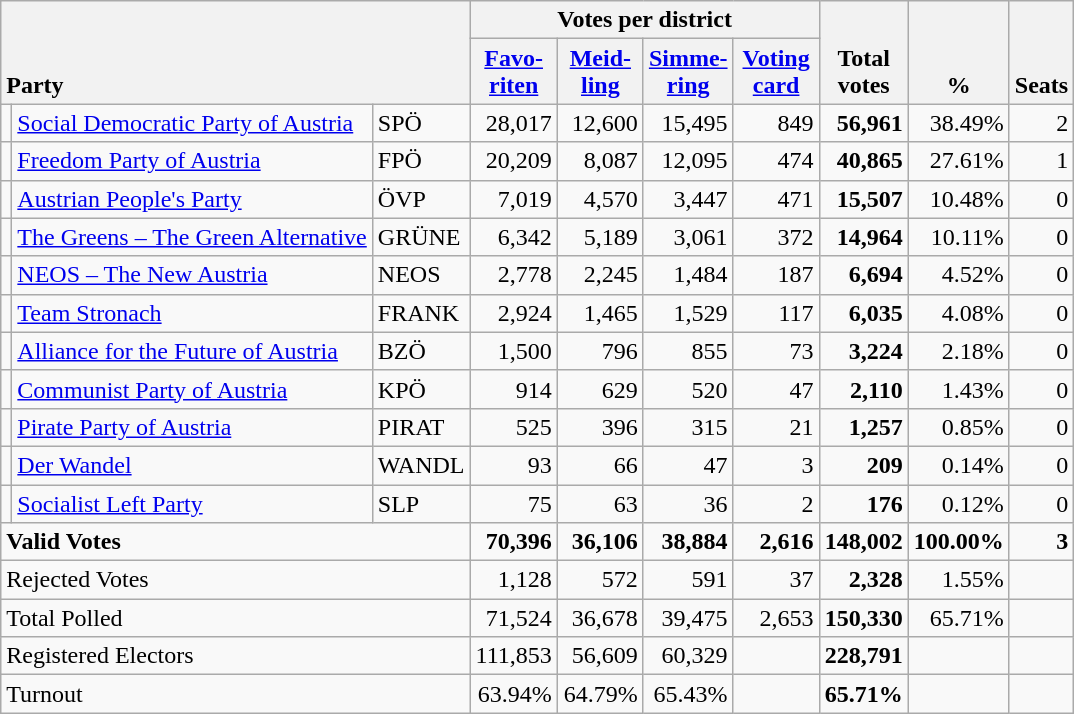<table class="wikitable" border="1" style="text-align:right;">
<tr>
<th style="text-align:left;" valign=bottom rowspan=2 colspan=3>Party</th>
<th colspan=4>Votes per district</th>
<th align=center valign=bottom rowspan=2 width="50">Total<br>votes</th>
<th align=center valign=bottom rowspan=2 width="50">%</th>
<th align=center valign=bottom rowspan=2>Seats</th>
</tr>
<tr>
<th align=center valign=bottom width="50"><a href='#'>Favo-<br>riten</a></th>
<th align=center valign=bottom width="50"><a href='#'>Meid-<br>ling</a></th>
<th align=center valign=bottom width="50"><a href='#'>Simme-<br>ring</a></th>
<th align=center valign=bottom width="50"><a href='#'>Voting<br>card</a></th>
</tr>
<tr>
<td></td>
<td align=left><a href='#'>Social Democratic Party of Austria</a></td>
<td align=left>SPÖ</td>
<td>28,017</td>
<td>12,600</td>
<td>15,495</td>
<td>849</td>
<td><strong>56,961</strong></td>
<td>38.49%</td>
<td>2</td>
</tr>
<tr>
<td></td>
<td align=left><a href='#'>Freedom Party of Austria</a></td>
<td align=left>FPÖ</td>
<td>20,209</td>
<td>8,087</td>
<td>12,095</td>
<td>474</td>
<td><strong>40,865</strong></td>
<td>27.61%</td>
<td>1</td>
</tr>
<tr>
<td></td>
<td align=left><a href='#'>Austrian People's Party</a></td>
<td align=left>ÖVP</td>
<td>7,019</td>
<td>4,570</td>
<td>3,447</td>
<td>471</td>
<td><strong>15,507</strong></td>
<td>10.48%</td>
<td>0</td>
</tr>
<tr>
<td></td>
<td align=left style="white-space: nowrap;"><a href='#'>The Greens – The Green Alternative</a></td>
<td align=left>GRÜNE</td>
<td>6,342</td>
<td>5,189</td>
<td>3,061</td>
<td>372</td>
<td><strong>14,964</strong></td>
<td>10.11%</td>
<td>0</td>
</tr>
<tr>
<td></td>
<td align=left><a href='#'>NEOS – The New Austria</a></td>
<td align=left>NEOS</td>
<td>2,778</td>
<td>2,245</td>
<td>1,484</td>
<td>187</td>
<td><strong>6,694</strong></td>
<td>4.52%</td>
<td>0</td>
</tr>
<tr>
<td></td>
<td align=left><a href='#'>Team Stronach</a></td>
<td align=left>FRANK</td>
<td>2,924</td>
<td>1,465</td>
<td>1,529</td>
<td>117</td>
<td><strong>6,035</strong></td>
<td>4.08%</td>
<td>0</td>
</tr>
<tr>
<td></td>
<td align=left><a href='#'>Alliance for the Future of Austria</a></td>
<td align=left>BZÖ</td>
<td>1,500</td>
<td>796</td>
<td>855</td>
<td>73</td>
<td><strong>3,224</strong></td>
<td>2.18%</td>
<td>0</td>
</tr>
<tr>
<td></td>
<td align=left><a href='#'>Communist Party of Austria</a></td>
<td align=left>KPÖ</td>
<td>914</td>
<td>629</td>
<td>520</td>
<td>47</td>
<td><strong>2,110</strong></td>
<td>1.43%</td>
<td>0</td>
</tr>
<tr>
<td></td>
<td align=left><a href='#'>Pirate Party of Austria</a></td>
<td align=left>PIRAT</td>
<td>525</td>
<td>396</td>
<td>315</td>
<td>21</td>
<td><strong>1,257</strong></td>
<td>0.85%</td>
<td>0</td>
</tr>
<tr>
<td></td>
<td align=left><a href='#'>Der Wandel</a></td>
<td align=left>WANDL</td>
<td>93</td>
<td>66</td>
<td>47</td>
<td>3</td>
<td><strong>209</strong></td>
<td>0.14%</td>
<td>0</td>
</tr>
<tr>
<td></td>
<td align=left><a href='#'>Socialist Left Party</a></td>
<td align=left>SLP</td>
<td>75</td>
<td>63</td>
<td>36</td>
<td>2</td>
<td><strong>176</strong></td>
<td>0.12%</td>
<td>0</td>
</tr>
<tr style="font-weight:bold">
<td align=left colspan=3>Valid Votes</td>
<td>70,396</td>
<td>36,106</td>
<td>38,884</td>
<td>2,616</td>
<td>148,002</td>
<td>100.00%</td>
<td>3</td>
</tr>
<tr>
<td align=left colspan=3>Rejected Votes</td>
<td>1,128</td>
<td>572</td>
<td>591</td>
<td>37</td>
<td><strong>2,328</strong></td>
<td>1.55%</td>
<td></td>
</tr>
<tr>
<td align=left colspan=3>Total Polled</td>
<td>71,524</td>
<td>36,678</td>
<td>39,475</td>
<td>2,653</td>
<td><strong>150,330</strong></td>
<td>65.71%</td>
<td></td>
</tr>
<tr>
<td align=left colspan=3>Registered Electors</td>
<td>111,853</td>
<td>56,609</td>
<td>60,329</td>
<td></td>
<td><strong>228,791</strong></td>
<td></td>
<td></td>
</tr>
<tr>
<td align=left colspan=3>Turnout</td>
<td>63.94%</td>
<td>64.79%</td>
<td>65.43%</td>
<td></td>
<td><strong>65.71%</strong></td>
<td></td>
<td></td>
</tr>
</table>
